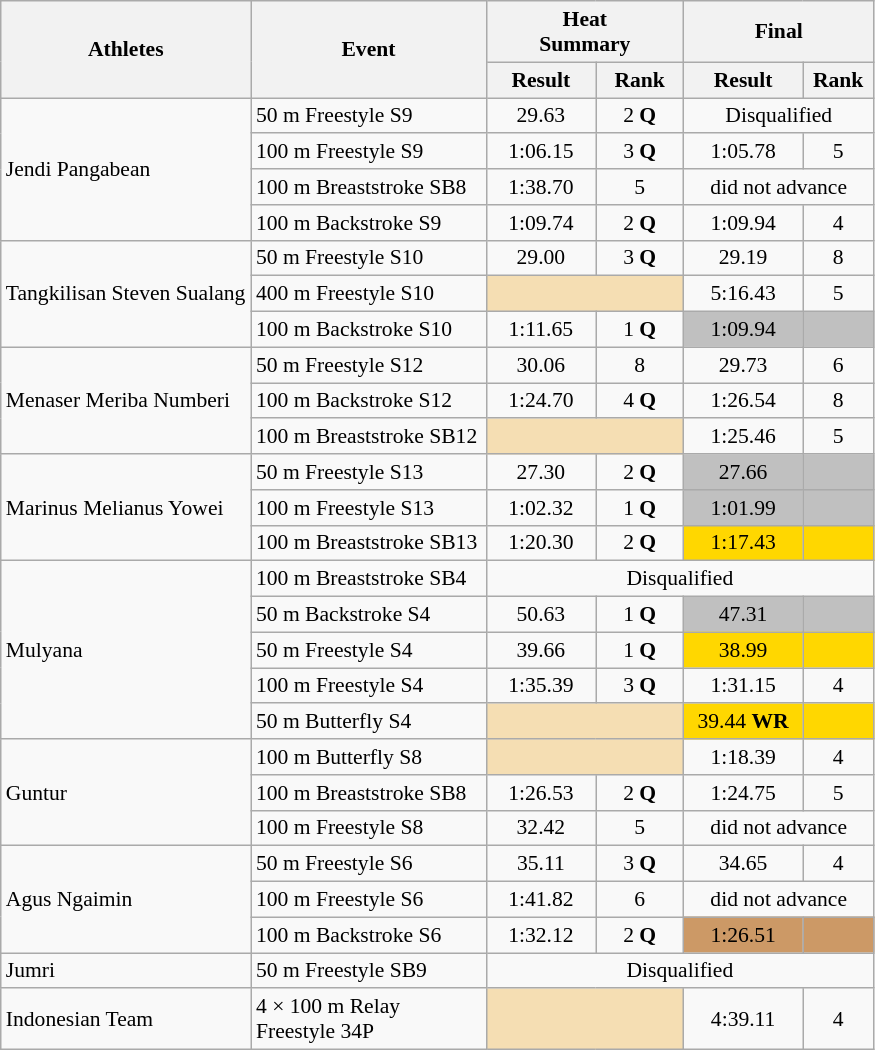<table class=wikitable style="font-size:90%; text-align:center">
<tr>
<th width="160" rowspan="2">Athletes</th>
<th width="150" rowspan="2">Event</th>
<th width="125" colspan="2">Heat <br> Summary</th>
<th width="120" colspan="2">Final</th>
</tr>
<tr>
<th>Result</th>
<th>Rank</th>
<th>Result</th>
<th>Rank</th>
</tr>
<tr>
<td align=left rowspan="4">Jendi Pangabean</td>
<td align=left>50 m Freestyle S9</td>
<td>29.63</td>
<td>2 <strong>Q</strong></td>
<td colspan="2">Disqualified</td>
</tr>
<tr>
<td align=left>100 m Freestyle S9</td>
<td>1:06.15</td>
<td>3 <strong>Q</strong></td>
<td>1:05.78</td>
<td>5</td>
</tr>
<tr>
<td align=left>100 m Breaststroke SB8</td>
<td>1:38.70</td>
<td>5</td>
<td colspan="2">did not advance</td>
</tr>
<tr>
<td align=left>100 m Backstroke S9</td>
<td>1:09.74</td>
<td>2 <strong>Q</strong></td>
<td>1:09.94</td>
<td>4</td>
</tr>
<tr>
<td align=left rowspan="3">Tangkilisan Steven Sualang</td>
<td align=left>50 m Freestyle S10</td>
<td>29.00</td>
<td>3 <strong>Q</strong></td>
<td>29.19</td>
<td>8</td>
</tr>
<tr>
<td align=left>400 m Freestyle S10</td>
<td colspan="2" bgcolor="wheat"></td>
<td>5:16.43</td>
<td>5</td>
</tr>
<tr>
<td align=left>100 m Backstroke S10</td>
<td>1:11.65</td>
<td>1 <strong>Q</strong></td>
<td bgcolor="silver">1:09.94</td>
<td bgcolor="silver"></td>
</tr>
<tr>
<td align=left rowspan="3">Menaser Meriba Numberi</td>
<td align=left>50 m Freestyle S12</td>
<td>30.06</td>
<td>8</td>
<td>29.73</td>
<td>6</td>
</tr>
<tr>
<td align=left>100 m Backstroke S12</td>
<td>1:24.70</td>
<td>4 <strong>Q</strong></td>
<td>1:26.54</td>
<td>8</td>
</tr>
<tr>
<td align=left>100 m Breaststroke SB12</td>
<td colspan="2" bgcolor="wheat"></td>
<td>1:25.46</td>
<td>5</td>
</tr>
<tr>
<td align=left rowspan="3">Marinus Melianus Yowei</td>
<td align=left>50 m Freestyle S13</td>
<td>27.30</td>
<td>2 <strong>Q</strong></td>
<td bgcolor="silver">27.66</td>
<td bgcolor="silver"></td>
</tr>
<tr>
<td align=left>100 m Freestyle S13</td>
<td>1:02.32</td>
<td>1 <strong>Q</strong></td>
<td bgcolor="silver">1:01.99</td>
<td bgcolor="silver"></td>
</tr>
<tr>
<td align=left>100 m Breaststroke SB13</td>
<td>1:20.30</td>
<td>2 <strong>Q</strong></td>
<td bgcolor="gold">1:17.43</td>
<td align=center bgcolor="gold"></td>
</tr>
<tr>
<td align=left rowspan="5">Mulyana</td>
<td align=left>100 m Breaststroke SB4</td>
<td colspan="4">Disqualified</td>
</tr>
<tr>
<td align=left>50 m Backstroke S4</td>
<td>50.63</td>
<td>1 <strong>Q</strong></td>
<td bgcolor="silver">47.31</td>
<td bgcolor="silver"></td>
</tr>
<tr>
<td align=left>50 m Freestyle S4</td>
<td>39.66</td>
<td>1 <strong>Q</strong></td>
<td bgcolor="gold">38.99</td>
<td align=center bgcolor="gold"></td>
</tr>
<tr>
<td align=left>100 m Freestyle S4</td>
<td>1:35.39</td>
<td>3 <strong>Q</strong></td>
<td>1:31.15</td>
<td>4</td>
</tr>
<tr>
<td align=left>50 m Butterfly S4</td>
<td colspan="2" bgcolor="wheat"></td>
<td bgcolor="gold">39.44 <strong>WR</strong></td>
<td align=center bgcolor="gold"></td>
</tr>
<tr>
<td align=left rowspan="3">Guntur</td>
<td align=left>100 m Butterfly S8</td>
<td colspan="2" bgcolor="wheat"></td>
<td>1:18.39</td>
<td>4</td>
</tr>
<tr>
<td align=left>100 m Breaststroke SB8</td>
<td>1:26.53</td>
<td>2 <strong>Q</strong></td>
<td>1:24.75</td>
<td>5</td>
</tr>
<tr>
<td align=left>100 m Freestyle S8</td>
<td>32.42</td>
<td>5</td>
<td colspan="2">did not advance</td>
</tr>
<tr>
<td align=left rowspan="3">Agus Ngaimin</td>
<td align=left>50 m Freestyle S6</td>
<td>35.11</td>
<td>3 <strong>Q</strong></td>
<td>34.65</td>
<td>4</td>
</tr>
<tr>
<td align=left>100 m Freestyle S6</td>
<td>1:41.82</td>
<td>6</td>
<td colspan="2">did not advance</td>
</tr>
<tr>
<td align=left>100 m Backstroke S6</td>
<td>1:32.12</td>
<td>2 <strong>Q</strong></td>
<td bgcolor=cc9966>1:26.51</td>
<td align=center bgcolor=cc9966></td>
</tr>
<tr>
<td align=left>Jumri</td>
<td align=left>50 m Freestyle SB9</td>
<td colspan="4">Disqualified</td>
</tr>
<tr>
<td align=left>Indonesian Team</td>
<td align=left>4 × 100 m Relay Freestyle 34P</td>
<td colspan="2" bgcolor="wheat"></td>
<td>4:39.11</td>
<td>4</td>
</tr>
</table>
